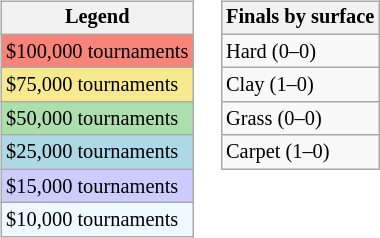<table>
<tr valign=top>
<td><br><table class=wikitable style="font-size:85%">
<tr>
<th>Legend</th>
</tr>
<tr style="background:#f88379;">
<td>$100,000 tournaments</td>
</tr>
<tr style="background:#f7e98e;">
<td>$75,000 tournaments</td>
</tr>
<tr style="background:#addfad;">
<td>$50,000 tournaments</td>
</tr>
<tr style="background:lightblue;">
<td>$25,000 tournaments</td>
</tr>
<tr style="background:#ccccff;">
<td>$15,000 tournaments</td>
</tr>
<tr style="background:#f0f8ff;">
<td>$10,000 tournaments</td>
</tr>
</table>
</td>
<td><br><table class=wikitable style="font-size:85%">
<tr>
<th>Finals by surface</th>
</tr>
<tr>
<td>Hard (0–0)</td>
</tr>
<tr>
<td>Clay (1–0)</td>
</tr>
<tr>
<td>Grass (0–0)</td>
</tr>
<tr>
<td>Carpet (1–0)</td>
</tr>
</table>
</td>
</tr>
</table>
